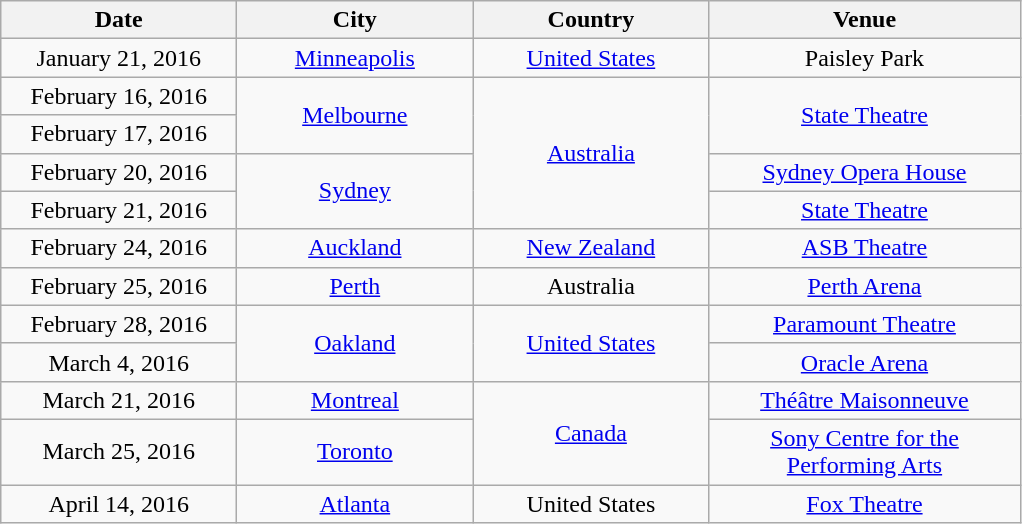<table class="wikitable" style="text-align:center;">
<tr>
<th style="width:150px;">Date</th>
<th style="width:150px;">City</th>
<th style="width:150px;">Country</th>
<th style="width:200px;">Venue</th>
</tr>
<tr>
<td>January 21, 2016</td>
<td><a href='#'>Minneapolis</a></td>
<td rowspan="1"><a href='#'>United States</a></td>
<td>Paisley Park<br></td>
</tr>
<tr>
<td>February 16, 2016</td>
<td rowspan="2"><a href='#'>Melbourne</a></td>
<td rowspan="4"><a href='#'>Australia</a></td>
<td rowspan="2"><a href='#'>State Theatre</a><br></td>
</tr>
<tr>
<td>February 17, 2016</td>
</tr>
<tr>
<td>February 20, 2016</td>
<td rowspan="2"><a href='#'>Sydney</a></td>
<td><a href='#'>Sydney Opera House</a><br></td>
</tr>
<tr>
<td>February 21, 2016</td>
<td><a href='#'>State Theatre</a><br></td>
</tr>
<tr>
<td>February 24, 2016</td>
<td><a href='#'>Auckland</a></td>
<td><a href='#'>New Zealand</a></td>
<td><a href='#'>ASB Theatre</a><br></td>
</tr>
<tr>
<td>February 25, 2016</td>
<td><a href='#'>Perth</a></td>
<td>Australia</td>
<td><a href='#'>Perth Arena</a></td>
</tr>
<tr>
<td>February 28, 2016</td>
<td rowspan="2"><a href='#'>Oakland</a></td>
<td rowspan="2"><a href='#'>United States</a></td>
<td><a href='#'>Paramount Theatre</a><br></td>
</tr>
<tr>
<td>March 4, 2016</td>
<td><a href='#'>Oracle Arena</a></td>
</tr>
<tr>
<td>March 21, 2016</td>
<td><a href='#'>Montreal</a></td>
<td rowspan="2"><a href='#'>Canada</a></td>
<td><a href='#'>Théâtre Maisonneuve</a><br></td>
</tr>
<tr>
<td>March 25, 2016</td>
<td><a href='#'>Toronto</a></td>
<td><a href='#'>Sony Centre for the Performing Arts</a><br></td>
</tr>
<tr>
<td>April 14, 2016</td>
<td><a href='#'>Atlanta</a></td>
<td>United States</td>
<td><a href='#'>Fox Theatre</a><br></td>
</tr>
</table>
